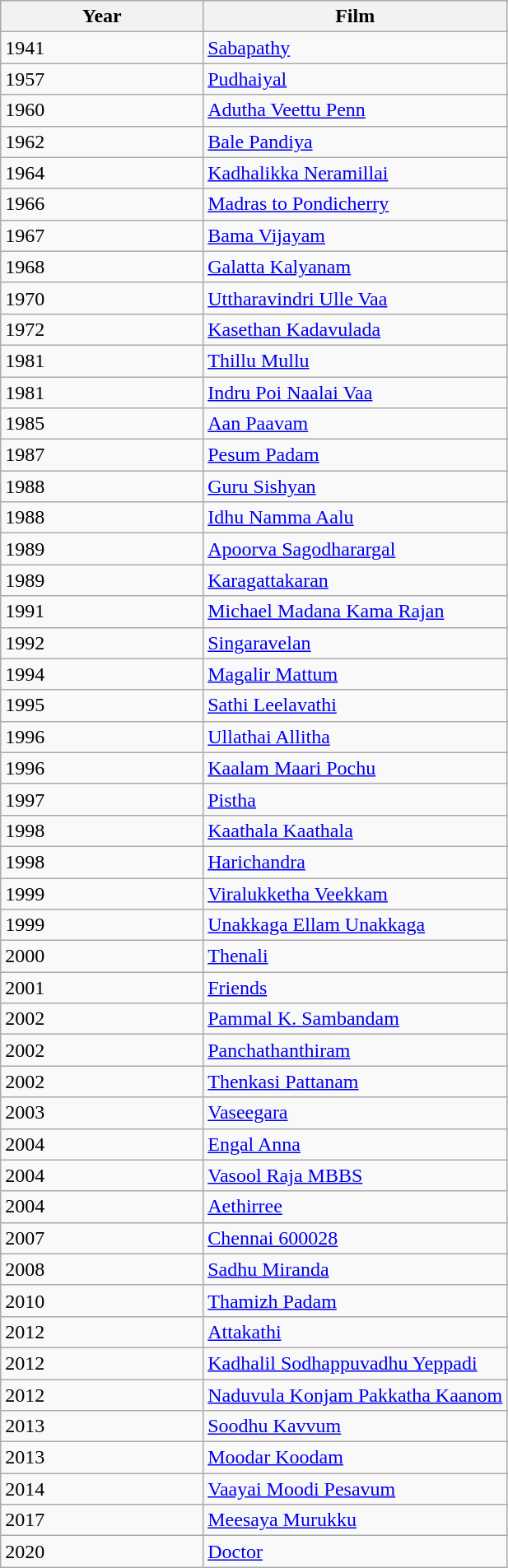<table class="wikitable sortable">
<tr>
<th scope="col" width=40%><strong>Year</strong></th>
<th scope="col" width=60%><strong>Film</strong></th>
</tr>
<tr>
<td>1941</td>
<td><a href='#'>Sabapathy</a></td>
</tr>
<tr>
<td>1957</td>
<td><a href='#'>Pudhaiyal</a></td>
</tr>
<tr>
<td>1960</td>
<td><a href='#'>Adutha Veettu Penn</a></td>
</tr>
<tr>
<td>1962</td>
<td><a href='#'>Bale Pandiya</a></td>
</tr>
<tr>
<td>1964</td>
<td><a href='#'>Kadhalikka Neramillai</a></td>
</tr>
<tr>
<td>1966</td>
<td><a href='#'>Madras to Pondicherry</a></td>
</tr>
<tr>
<td>1967</td>
<td><a href='#'>Bama Vijayam</a></td>
</tr>
<tr>
<td>1968</td>
<td><a href='#'>Galatta Kalyanam</a></td>
</tr>
<tr>
<td>1970</td>
<td><a href='#'>Uttharavindri Ulle Vaa</a></td>
</tr>
<tr>
<td>1972</td>
<td><a href='#'>Kasethan Kadavulada</a></td>
</tr>
<tr>
<td>1981</td>
<td><a href='#'>Thillu Mullu</a></td>
</tr>
<tr>
<td>1981</td>
<td><a href='#'>Indru Poi Naalai Vaa</a></td>
</tr>
<tr>
<td>1985</td>
<td><a href='#'>Aan Paavam</a></td>
</tr>
<tr>
<td>1987</td>
<td><a href='#'>Pesum Padam</a></td>
</tr>
<tr>
<td>1988</td>
<td><a href='#'>Guru Sishyan</a></td>
</tr>
<tr>
<td>1988</td>
<td><a href='#'>Idhu Namma Aalu</a></td>
</tr>
<tr>
<td>1989</td>
<td><a href='#'>Apoorva Sagodharargal</a></td>
</tr>
<tr>
<td>1989</td>
<td><a href='#'>Karagattakaran</a></td>
</tr>
<tr>
<td>1991</td>
<td><a href='#'>Michael Madana Kama Rajan</a></td>
</tr>
<tr>
<td>1992</td>
<td><a href='#'>Singaravelan</a></td>
</tr>
<tr>
<td>1994</td>
<td><a href='#'>Magalir Mattum</a></td>
</tr>
<tr>
<td>1995</td>
<td><a href='#'>Sathi Leelavathi</a></td>
</tr>
<tr>
<td>1996</td>
<td><a href='#'>Ullathai Allitha</a></td>
</tr>
<tr>
<td>1996</td>
<td><a href='#'>Kaalam Maari Pochu</a></td>
</tr>
<tr>
<td>1997</td>
<td><a href='#'>Pistha</a></td>
</tr>
<tr>
<td>1998</td>
<td><a href='#'>Kaathala Kaathala</a></td>
</tr>
<tr>
<td>1998</td>
<td><a href='#'>Harichandra</a></td>
</tr>
<tr>
<td>1999</td>
<td><a href='#'>Viralukketha Veekkam</a></td>
</tr>
<tr>
<td>1999</td>
<td><a href='#'>Unakkaga Ellam Unakkaga</a></td>
</tr>
<tr>
<td>2000</td>
<td><a href='#'>Thenali</a></td>
</tr>
<tr>
<td>2001</td>
<td><a href='#'>Friends</a></td>
</tr>
<tr>
<td>2002</td>
<td><a href='#'>Pammal K. Sambandam</a></td>
</tr>
<tr>
<td>2002</td>
<td><a href='#'>Panchathanthiram</a></td>
</tr>
<tr>
<td>2002</td>
<td><a href='#'>Thenkasi Pattanam</a></td>
</tr>
<tr>
<td>2003</td>
<td><a href='#'>Vaseegara</a></td>
</tr>
<tr>
<td>2004</td>
<td><a href='#'>Engal Anna</a></td>
</tr>
<tr>
<td>2004</td>
<td><a href='#'>Vasool Raja MBBS</a></td>
</tr>
<tr>
<td>2004</td>
<td><a href='#'>Aethirree</a></td>
</tr>
<tr>
<td>2007</td>
<td><a href='#'>Chennai 600028</a></td>
</tr>
<tr>
<td>2008</td>
<td><a href='#'>Sadhu Miranda</a></td>
</tr>
<tr>
<td>2010</td>
<td><a href='#'>Thamizh Padam</a></td>
</tr>
<tr>
<td>2012</td>
<td><a href='#'>Attakathi</a></td>
</tr>
<tr>
<td>2012</td>
<td><a href='#'>Kadhalil Sodhappuvadhu Yeppadi</a></td>
</tr>
<tr>
<td>2012</td>
<td><a href='#'>Naduvula Konjam Pakkatha Kaanom</a></td>
</tr>
<tr>
<td>2013</td>
<td><a href='#'>Soodhu Kavvum</a></td>
</tr>
<tr>
<td>2013</td>
<td><a href='#'>Moodar Koodam</a></td>
</tr>
<tr>
<td>2014</td>
<td><a href='#'>Vaayai Moodi Pesavum</a></td>
</tr>
<tr>
<td>2017</td>
<td><a href='#'>Meesaya Murukku</a></td>
</tr>
<tr>
<td>2020</td>
<td><a href='#'>Doctor</a></td>
</tr>
</table>
